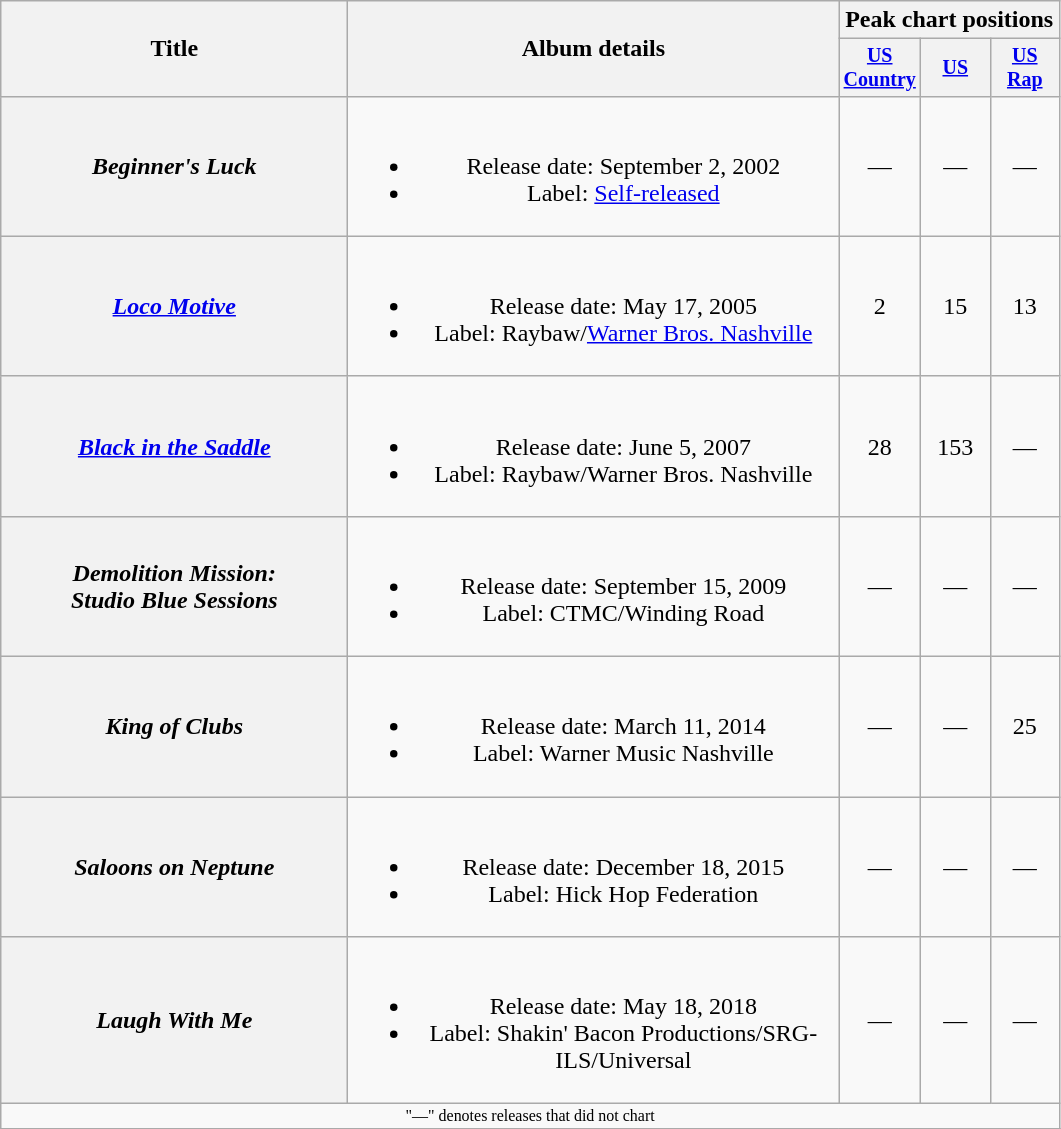<table class="wikitable plainrowheaders" style="text-align:center;">
<tr>
<th rowspan="2" style="width:14em;">Title</th>
<th rowspan="2" style="width:20em;">Album details</th>
<th colspan="3">Peak chart positions</th>
</tr>
<tr style="font-size:smaller;">
<th width="40"><a href='#'>US Country</a></th>
<th width="40"><a href='#'>US</a></th>
<th width="40"><a href='#'>US<br>Rap</a></th>
</tr>
<tr>
<th scope="row"><em>Beginner's Luck</em></th>
<td><br><ul><li>Release date: September 2, 2002</li><li>Label: <a href='#'>Self-released</a></li></ul></td>
<td>—</td>
<td>—</td>
<td>—</td>
</tr>
<tr>
<th scope="row"><em><a href='#'>Loco Motive</a></em></th>
<td><br><ul><li>Release date: May 17, 2005</li><li>Label: Raybaw/<a href='#'>Warner Bros. Nashville</a></li></ul></td>
<td>2</td>
<td>15</td>
<td>13</td>
</tr>
<tr>
<th scope="row"><em><a href='#'>Black in the Saddle</a></em></th>
<td><br><ul><li>Release date: June 5, 2007</li><li>Label: Raybaw/Warner Bros. Nashville</li></ul></td>
<td>28</td>
<td>153</td>
<td>—</td>
</tr>
<tr>
<th scope="row"><em>Demolition Mission:<br>Studio Blue Sessions</em></th>
<td><br><ul><li>Release date: September 15, 2009</li><li>Label: CTMC/Winding Road</li></ul></td>
<td>—</td>
<td>—</td>
<td>—</td>
</tr>
<tr>
<th scope="row"><em>King of Clubs</em></th>
<td><br><ul><li>Release date: March 11, 2014</li><li>Label: Warner Music Nashville</li></ul></td>
<td>—</td>
<td>—</td>
<td>25</td>
</tr>
<tr>
<th scope="row"><em>Saloons on Neptune</em></th>
<td><br><ul><li>Release date: December 18, 2015</li><li>Label: Hick Hop Federation</li></ul></td>
<td>—</td>
<td>—</td>
<td>—</td>
</tr>
<tr>
<th scope="row"><em>Laugh With Me</em></th>
<td><br><ul><li>Release date: May 18, 2018</li><li>Label: Shakin' Bacon Productions/SRG-ILS/Universal</li></ul></td>
<td>—</td>
<td>—</td>
<td>—</td>
</tr>
<tr>
<td colspan="5" style="font-size:8pt">"—" denotes releases that did not chart</td>
</tr>
<tr>
</tr>
</table>
